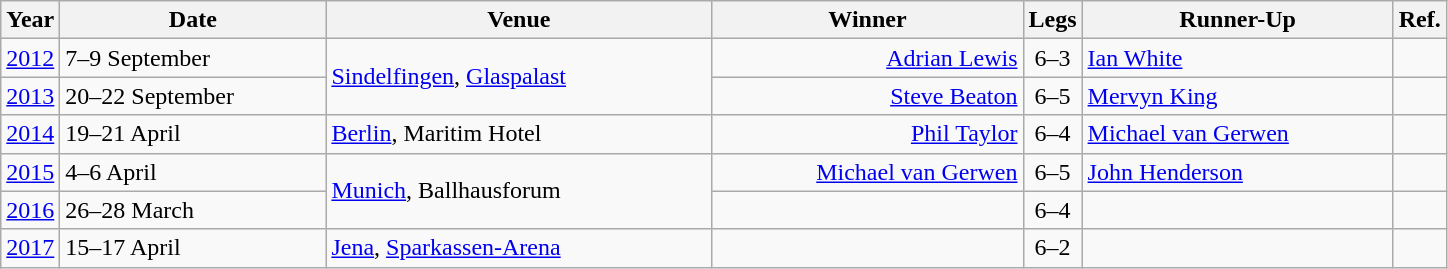<table class="wikitable">
<tr>
<th>Year</th>
<th style=width:170px>Date</th>
<th style=width:250px>Venue</th>
<th style=width:200px>Winner</th>
<th>Legs</th>
<th style=width:200px>Runner-Up</th>
<th>Ref.</th>
</tr>
<tr>
<td align=center><a href='#'>2012</a></td>
<td>7–9 September</td>
<td rowspan=2> <a href='#'>Sindelfingen</a>, <a href='#'>Glaspalast</a></td>
<td align=right><a href='#'>Adrian Lewis</a> </td>
<td align=center>6–3</td>
<td> <a href='#'>Ian White</a></td>
<td align="center"></td>
</tr>
<tr>
<td align=center><a href='#'>2013</a></td>
<td align=left>20–22 September</td>
<td align=right><a href='#'>Steve Beaton</a> </td>
<td align=center>6–5</td>
<td> <a href='#'>Mervyn King</a></td>
<td align="center"></td>
</tr>
<tr>
<td align=center><a href='#'>2014</a></td>
<td align=left>19–21 April</td>
<td> <a href='#'>Berlin</a>, Maritim Hotel</td>
<td align=right><a href='#'>Phil Taylor</a> </td>
<td align=center>6–4</td>
<td> <a href='#'>Michael van Gerwen</a></td>
<td align="center"></td>
</tr>
<tr>
<td align=center><a href='#'>2015</a></td>
<td align=left>4–6 April</td>
<td rowspan=2> <a href='#'>Munich</a>, Ballhausforum</td>
<td align=right><a href='#'>Michael van Gerwen</a> </td>
<td align=center>6–5</td>
<td> <a href='#'>John Henderson</a></td>
<td align="center"></td>
</tr>
<tr>
<td align=center><a href='#'>2016</a></td>
<td align=left>26–28 March</td>
<td align=right></td>
<td align=center>6–4</td>
<td></td>
<td align="center"></td>
</tr>
<tr>
<td align=center><a href='#'>2017</a></td>
<td align=left>15–17 April</td>
<td> <a href='#'>Jena</a>, <a href='#'>Sparkassen-Arena</a></td>
<td align=right></td>
<td align=center>6–2</td>
<td></td>
<td align="center"></td>
</tr>
</table>
